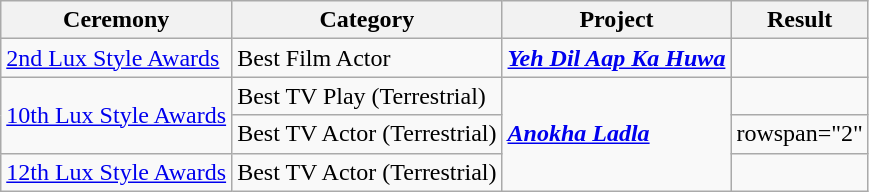<table class="wikitable style">
<tr>
<th>Ceremony</th>
<th>Category</th>
<th>Project</th>
<th>Result</th>
</tr>
<tr>
<td><a href='#'>2nd Lux Style Awards</a></td>
<td>Best Film Actor</td>
<td><strong><em><a href='#'>Yeh Dil Aap Ka Huwa</a></em></strong></td>
<td></td>
</tr>
<tr>
<td rowspan="2"><a href='#'>10th Lux Style Awards</a></td>
<td>Best TV Play (Terrestrial)</td>
<td rowspan="3"><strong><em><a href='#'>Anokha Ladla</a></em></strong></td>
<td></td>
</tr>
<tr>
<td>Best TV Actor (Terrestrial)</td>
<td>rowspan="2" </td>
</tr>
<tr>
<td><a href='#'>12th Lux Style Awards</a></td>
<td>Best TV Actor (Terrestrial)</td>
</tr>
</table>
